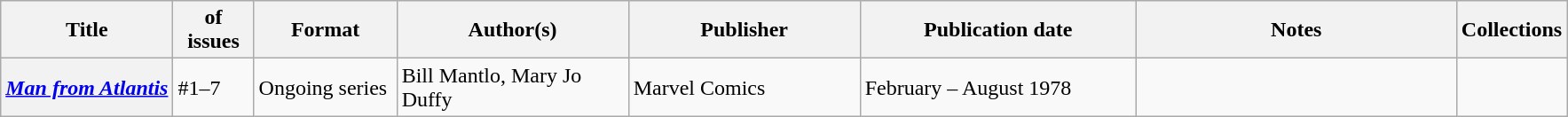<table class="wikitable">
<tr>
<th>Title</th>
<th style="width:40pt"> of issues</th>
<th style="width:75pt">Format</th>
<th style="width:125pt">Author(s)</th>
<th style="width:125pt">Publisher</th>
<th style="width:150pt">Publication date</th>
<th style="width:175pt">Notes</th>
<th>Collections</th>
</tr>
<tr>
<th><em><a href='#'>Man from Atlantis</a></em></th>
<td>#1–7</td>
<td>Ongoing series</td>
<td>Bill Mantlo, Mary Jo Duffy</td>
<td>Marvel Comics</td>
<td>February – August 1978</td>
<td></td>
<td></td>
</tr>
</table>
